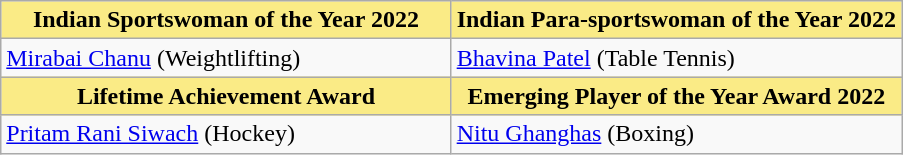<table class="wikitable" style="font-size:100%">
<tr>
<th style="background:#FAEB86;" width="50%">Indian Sportswoman of the Year 2022</th>
<th style="background:#FAEB86;" width="50%">Indian Para-sportswoman of the Year 2022</th>
</tr>
<tr>
<td valign="top"><a href='#'>Mirabai Chanu</a> (Weightlifting)</td>
<td valign="top"><a href='#'>Bhavina Patel</a> (Table Tennis)</td>
</tr>
<tr>
<th style="background:#FAEB86;" width="50%">Lifetime Achievement Award</th>
<th style="background:#FAEB86;" width="50%">Emerging Player of the Year Award 2022</th>
</tr>
<tr>
<td valign="top"><a href='#'>Pritam Rani Siwach</a> (Hockey)</td>
<td valign="top"><a href='#'>Nitu Ghanghas</a> (Boxing)</td>
</tr>
</table>
